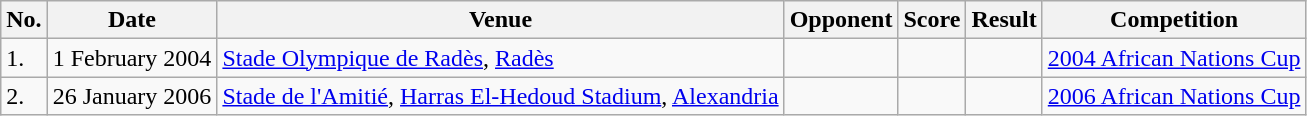<table class="wikitable" style="font-size:100%;">
<tr>
<th>No.</th>
<th>Date</th>
<th>Venue</th>
<th>Opponent</th>
<th>Score</th>
<th>Result</th>
<th>Competition</th>
</tr>
<tr>
<td>1.</td>
<td>1 February 2004</td>
<td><a href='#'>Stade Olympique de Radès</a>, <a href='#'>Radès</a></td>
<td></td>
<td></td>
<td></td>
<td><a href='#'>2004 African Nations Cup</a></td>
</tr>
<tr>
<td>2.</td>
<td>26 January 2006</td>
<td><a href='#'>Stade de l'Amitié</a>, <a href='#'>Harras El-Hedoud Stadium</a>, <a href='#'>Alexandria</a></td>
<td></td>
<td></td>
<td></td>
<td><a href='#'>2006 African Nations Cup</a></td>
</tr>
</table>
